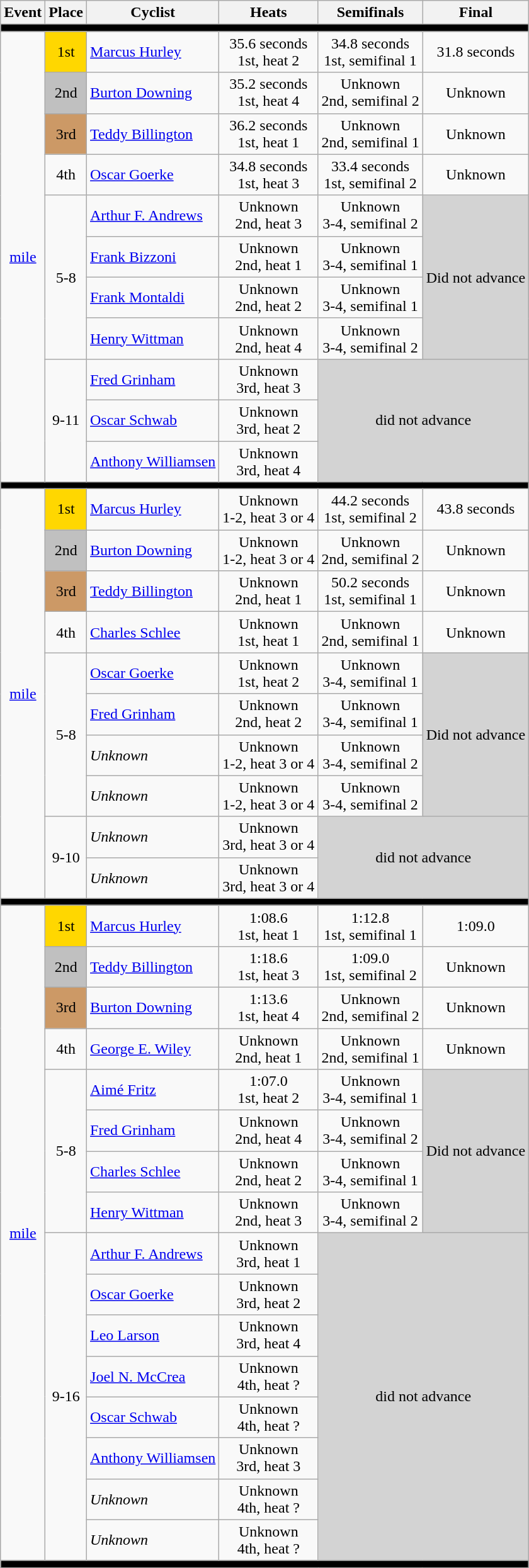<table class=wikitable>
<tr>
<th>Event</th>
<th>Place</th>
<th>Cyclist</th>
<th>Heats</th>
<th>Semifinals</th>
<th>Final</th>
</tr>
<tr bgcolor=black>
<td colspan=6></td>
</tr>
<tr align=center>
<td rowspan=11><a href='#'> mile</a></td>
<td bgcolor=gold>1st</td>
<td align=left><a href='#'>Marcus Hurley</a></td>
<td>35.6 seconds <br> 1st, heat 2</td>
<td>34.8 seconds <br> 1st, semifinal 1</td>
<td>31.8 seconds</td>
</tr>
<tr align=center>
<td bgcolor=silver>2nd</td>
<td align=left><a href='#'>Burton Downing</a></td>
<td>35.2 seconds <br> 1st, heat 4</td>
<td>Unknown <br> 2nd, semifinal 2</td>
<td>Unknown</td>
</tr>
<tr align=center>
<td bgcolor=cc9966>3rd</td>
<td align=left><a href='#'>Teddy Billington</a></td>
<td>36.2 seconds <br> 1st, heat 1</td>
<td>Unknown <br> 2nd, semifinal 1</td>
<td>Unknown</td>
</tr>
<tr align=center>
<td>4th</td>
<td align=left><a href='#'>Oscar Goerke</a></td>
<td>34.8 seconds <br> 1st, heat 3</td>
<td>33.4 seconds <br> 1st, semifinal 2</td>
<td>Unknown</td>
</tr>
<tr align=center>
<td rowspan=4>5-8</td>
<td align=left><a href='#'>Arthur F. Andrews</a></td>
<td>Unknown <br> 2nd, heat 3</td>
<td>Unknown <br> 3-4, semifinal 2</td>
<td rowspan=4 bgcolor=lightgray>Did not advance</td>
</tr>
<tr align=center>
<td align=left><a href='#'>Frank Bizzoni</a></td>
<td>Unknown <br> 2nd, heat 1</td>
<td>Unknown <br> 3-4, semifinal 1</td>
</tr>
<tr align=center>
<td align=left><a href='#'>Frank Montaldi</a></td>
<td>Unknown <br> 2nd, heat 2</td>
<td>Unknown <br> 3-4, semifinal 1</td>
</tr>
<tr align=center>
<td align=left><a href='#'>Henry Wittman</a></td>
<td>Unknown <br> 2nd, heat 4</td>
<td>Unknown <br> 3-4, semifinal 2</td>
</tr>
<tr align=center>
<td rowspan=3>9-11</td>
<td align=left><a href='#'>Fred Grinham</a></td>
<td>Unknown <br> 3rd, heat 3</td>
<td bgcolor=lightgray rowspan=3 colspan=2>did not advance</td>
</tr>
<tr align=center>
<td align=left><a href='#'>Oscar Schwab</a></td>
<td>Unknown <br> 3rd, heat 2</td>
</tr>
<tr align=center>
<td align=left><a href='#'>Anthony Williamsen</a></td>
<td>Unknown <br> 3rd, heat 4</td>
</tr>
<tr bgcolor=black>
<td colspan=6></td>
</tr>
<tr align=center>
<td rowspan=10><a href='#'> mile</a></td>
<td bgcolor=gold>1st</td>
<td align=left><a href='#'>Marcus Hurley</a></td>
<td>Unknown <br> 1-2, heat 3 or 4</td>
<td>44.2 seconds <br> 1st, semifinal 2</td>
<td>43.8 seconds</td>
</tr>
<tr align=center>
<td bgcolor=silver>2nd</td>
<td align=left><a href='#'>Burton Downing</a></td>
<td>Unknown <br> 1-2, heat 3 or 4</td>
<td>Unknown <br> 2nd, semifinal 2</td>
<td>Unknown</td>
</tr>
<tr align=center>
<td bgcolor=cc9966>3rd</td>
<td align=left><a href='#'>Teddy Billington</a></td>
<td>Unknown <br> 2nd, heat 1</td>
<td>50.2 seconds <br> 1st, semifinal 1</td>
<td>Unknown</td>
</tr>
<tr align=center>
<td>4th</td>
<td align=left><a href='#'>Charles Schlee</a></td>
<td>Unknown <br> 1st, heat 1</td>
<td>Unknown <br> 2nd, semifinal 1</td>
<td>Unknown</td>
</tr>
<tr align=center>
<td rowspan=4>5-8</td>
<td align=left><a href='#'>Oscar Goerke</a></td>
<td>Unknown <br> 1st, heat 2</td>
<td>Unknown <br> 3-4, semifinal 1</td>
<td rowspan=4 bgcolor=lightgray>Did not advance</td>
</tr>
<tr align=center>
<td align=left><a href='#'>Fred Grinham</a></td>
<td>Unknown <br> 2nd, heat 2</td>
<td>Unknown <br> 3-4, semifinal 1</td>
</tr>
<tr align=center>
<td align=left><em>Unknown</em></td>
<td>Unknown <br> 1-2, heat 3 or 4</td>
<td>Unknown <br> 3-4, semifinal 2</td>
</tr>
<tr align=center>
<td align=left><em>Unknown</em></td>
<td>Unknown <br> 1-2, heat 3 or 4</td>
<td>Unknown <br> 3-4, semifinal 2</td>
</tr>
<tr align=center>
<td rowspan=2>9-10</td>
<td align=left><em>Unknown</em></td>
<td>Unknown <br> 3rd, heat 3 or 4</td>
<td bgcolor=lightgray rowspan=2 colspan=2>did not advance</td>
</tr>
<tr align=center>
<td align=left><em>Unknown</em></td>
<td>Unknown <br> 3rd, heat 3 or 4</td>
</tr>
<tr bgcolor=black>
<td colspan=6></td>
</tr>
<tr align=center>
<td rowspan=16><a href='#'> mile</a></td>
<td bgcolor=gold>1st</td>
<td align=left><a href='#'>Marcus Hurley</a></td>
<td>1:08.6 <br> 1st, heat 1</td>
<td>1:12.8 <br> 1st, semifinal 1</td>
<td>1:09.0</td>
</tr>
<tr align=center>
<td bgcolor=silver>2nd</td>
<td align=left><a href='#'>Teddy Billington</a></td>
<td>1:18.6 <br> 1st, heat 3</td>
<td>1:09.0 <br> 1st, semifinal 2</td>
<td>Unknown</td>
</tr>
<tr align=center>
<td bgcolor=cc9966>3rd</td>
<td align=left><a href='#'>Burton Downing</a></td>
<td>1:13.6 <br> 1st, heat 4</td>
<td>Unknown <br> 2nd, semifinal 2</td>
<td>Unknown</td>
</tr>
<tr align=center>
<td>4th</td>
<td align=left><a href='#'>George E. Wiley</a></td>
<td>Unknown <br> 2nd, heat 1</td>
<td>Unknown <br> 2nd, semifinal 1</td>
<td>Unknown</td>
</tr>
<tr align=center>
<td rowspan=4>5-8</td>
<td align=left><a href='#'>Aimé Fritz</a></td>
<td>1:07.0 <br> 1st, heat 2</td>
<td>Unknown <br> 3-4, semifinal 1</td>
<td rowspan=4 bgcolor=lightgray>Did not advance</td>
</tr>
<tr align=center>
<td align=left><a href='#'>Fred Grinham</a></td>
<td>Unknown <br> 2nd, heat 4</td>
<td>Unknown <br> 3-4, semifinal 2</td>
</tr>
<tr align=center>
<td align=left><a href='#'>Charles Schlee</a></td>
<td>Unknown <br> 2nd, heat 2</td>
<td>Unknown <br> 3-4, semifinal 1</td>
</tr>
<tr align=center>
<td align=left><a href='#'>Henry Wittman</a></td>
<td>Unknown <br> 2nd, heat 3</td>
<td>Unknown <br> 3-4, semifinal 2</td>
</tr>
<tr align=center>
<td rowspan=8>9-16</td>
<td align=left><a href='#'>Arthur F. Andrews</a></td>
<td>Unknown <br> 3rd, heat 1</td>
<td bgcolor=lightgray rowspan=8 colspan=2>did not advance</td>
</tr>
<tr align=center>
<td align=left><a href='#'>Oscar Goerke</a></td>
<td>Unknown <br> 3rd, heat 2</td>
</tr>
<tr align=center>
<td align=left><a href='#'>Leo Larson</a></td>
<td>Unknown <br> 3rd, heat 4</td>
</tr>
<tr align=center>
<td align=left><a href='#'>Joel N. McCrea</a></td>
<td>Unknown <br> 4th, heat ?</td>
</tr>
<tr align=center>
<td align=left><a href='#'>Oscar Schwab</a></td>
<td>Unknown <br> 4th, heat ?</td>
</tr>
<tr align=center>
<td align=left><a href='#'>Anthony Williamsen</a></td>
<td>Unknown <br> 3rd, heat 3</td>
</tr>
<tr align=center>
<td align=left><em>Unknown</em></td>
<td>Unknown <br> 4th, heat ?</td>
</tr>
<tr align=center>
<td align=left><em>Unknown</em></td>
<td>Unknown <br> 4th, heat ?</td>
</tr>
<tr bgcolor=black>
<td colspan=6></td>
</tr>
</table>
